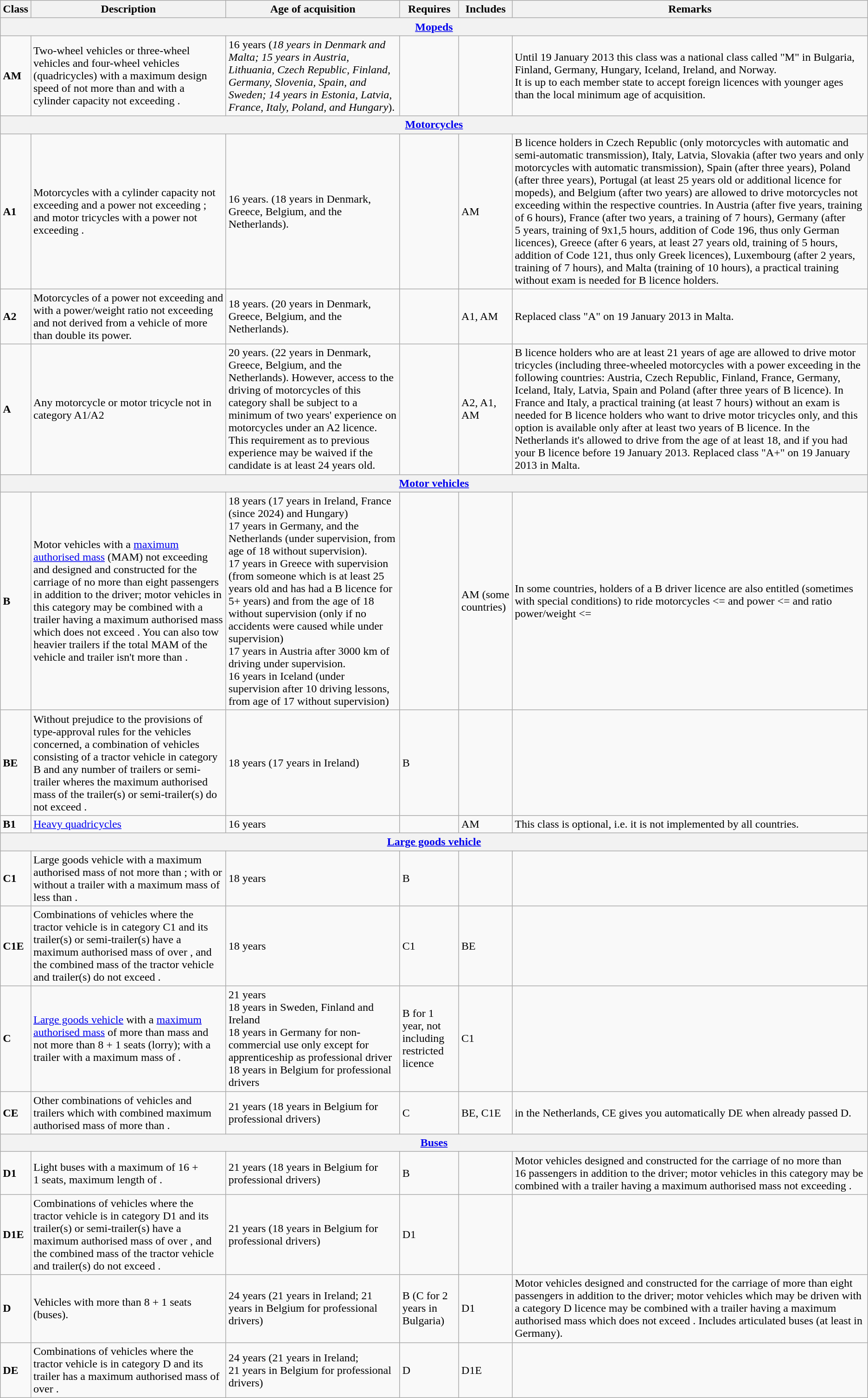<table class="wikitable">
<tr>
<th>Class</th>
<th>Description</th>
<th>Age of acquisition</th>
<th>Requires</th>
<th>Includes</th>
<th>Remarks</th>
</tr>
<tr>
<th colspan="6"><a href='#'>Mopeds</a></th>
</tr>
<tr>
<td><strong>AM</strong></td>
<td>Two-wheel vehicles or three-wheel vehicles and four-wheel vehicles (quadricycles) with a maximum design speed of not more than  and with a cylinder capacity not exceeding .</td>
<td>16 years (<em>18 years in Denmark and Malta; 15 years in Austria, Lithuania, Czech Republic, Finland, Germany, Slovenia, Spain, and Sweden; 14 years in Estonia, Latvia, France, Italy, Poland, and Hungary</em>).</td>
<td></td>
<td></td>
<td>Until 19 January 2013 this class was a national class called "M" in Bulgaria, Finland, Germany, Hungary, Iceland, Ireland, and Norway.<br>It is up to each member state to accept foreign licences with younger ages than the local minimum age of acquisition.</td>
</tr>
<tr>
<th colspan="6"><a href='#'>Motorcycles</a></th>
</tr>
<tr>
<td><strong>A1</strong></td>
<td>Motorcycles with a cylinder capacity not exceeding  and a power not exceeding ; and motor tricycles with a power not exceeding .</td>
<td>16 years. (18 years in Denmark, Greece, Belgium, and the Netherlands).</td>
<td></td>
<td>AM</td>
<td>B licence holders in Czech Republic (only motorcycles with automatic and semi-automatic transmission), Italy, Latvia, Slovakia (after two years and only motorcycles with automatic transmission), Spain (after three years), Poland (after three years), Portugal (at least 25 years old or additional licence for mopeds), and Belgium (after two years) are allowed to drive motorcycles not exceeding  within the respective countries. In Austria (after five years, training of 6 hours), France (after two years, a training of 7 hours), Germany (after 5 years, training of 9x1,5 hours, addition of Code 196, thus only German licences), Greece (after 6 years, at least 27 years old, training of 5 hours, addition of Code 121, thus only Greek licences), Luxembourg (after 2 years, training of 7 hours), and Malta (training of 10 hours), a practical training without exam is needed for B licence holders.</td>
</tr>
<tr>
<td><strong>A2</strong></td>
<td>Motorcycles of a power not exceeding  and with a power/weight ratio not exceeding  and not derived from a vehicle of more than double its power.</td>
<td>18 years. (20 years in Denmark, Greece, Belgium, and the Netherlands).</td>
<td></td>
<td>A1, AM</td>
<td>Replaced class "A" on 19 January 2013 in Malta.</td>
</tr>
<tr>
<td><strong>A</strong></td>
<td>Any motorcycle or motor tricycle not in category A1/A2</td>
<td>20 years. (22 years in Denmark, Greece, Belgium, and the Netherlands). However, access to the driving of motorcycles of this category shall be subject to a minimum of two years' experience on motorcycles under an A2 licence. This requirement as to previous experience may be waived if the candidate is at least 24 years old.</td>
<td></td>
<td>A2, A1, AM</td>
<td>B licence holders who are at least 21 years of age are allowed to drive motor tricycles (including three-wheeled motorcycles with a power exceeding  in the following countries: Austria, Czech Republic, Finland, France, Germany, Iceland, Italy, Latvia, Spain and Poland (after three years of B licence). In France and Italy, a practical training (at least 7 hours) without an exam is needed for B licence holders who want to drive motor tricycles only, and this option is available only after at least two years of B licence. In the Netherlands it's allowed to drive from the age of at least 18, and if you had your B licence before 19 January 2013. Replaced class "A+" on 19 January 2013 in Malta.</td>
</tr>
<tr>
<th colspan="6"><a href='#'>Motor vehicles</a></th>
</tr>
<tr>
<td><strong>B</strong></td>
<td>Motor vehicles with a <a href='#'>maximum authorised mass</a> (MAM) not exceeding  and designed and constructed for the carriage of no more than eight passengers in addition to the driver; motor vehicles in this category may be combined with a trailer having a maximum authorised mass which does not exceed . You can also tow heavier trailers if the total <abbr>MAM</abbr> of the vehicle and trailer isn't more than .</td>
<td>18 years (17 years in Ireland, France (since 2024) and Hungary)<br>17 years in Germany,  and the Netherlands (under supervision, from age of 18 without supervision).<br>17 years in Greece with supervision (from someone which is at least 25 years old and has had a B licence for 5+ years)  and from the age of 18 without supervision (only if no accidents were caused while under supervision) <br>17 years in Austria after 3000 km of driving under supervision.<br>16 years in Iceland (under supervision after 10 driving lessons, from age of 17 without supervision)</td>
<td></td>
<td>AM (some countries)</td>
<td>In some countries, holders of a B driver licence are also entitled (sometimes with special conditions) to ride motorcycles <=  and power <=  and ratio power/weight <= </td>
</tr>
<tr>
<td><strong>BE</strong></td>
<td>Without prejudice to the provisions of type-approval rules for the vehicles concerned, a combination of vehicles consisting of a tractor vehicle in category B and any number of trailers or semi-trailer wheres the maximum authorised mass of the trailer(s) or semi-trailer(s) do not exceed .</td>
<td>18 years (17 years in Ireland)</td>
<td>B</td>
<td></td>
<td></td>
</tr>
<tr>
<td><strong>B1</strong></td>
<td><a href='#'>Heavy quadricycles</a></td>
<td>16 years</td>
<td></td>
<td>AM</td>
<td>This class is optional, i.e. it is not implemented by all countries.</td>
</tr>
<tr>
<th colspan="6"><a href='#'>Large goods vehicle</a></th>
</tr>
<tr>
<td><strong>C1</strong></td>
<td>Large goods vehicle with a maximum authorised mass of not more than ; with or without a trailer with a maximum mass of less than .</td>
<td>18 years</td>
<td>B</td>
<td></td>
<td></td>
</tr>
<tr>
<td><strong>C1E</strong></td>
<td>Combinations of vehicles where the tractor vehicle is in category C1 and its trailer(s) or semi-trailer(s) have a maximum authorised mass of over , and the combined mass of the tractor vehicle and trailer(s) do not exceed .</td>
<td>18 years</td>
<td>C1</td>
<td>BE</td>
<td></td>
</tr>
<tr>
<td><strong>C</strong></td>
<td><a href='#'>Large goods vehicle</a> with a <a href='#'>maximum authorised mass</a> of more than  mass and not more than 8 + 1 seats (lorry); with a trailer with a maximum mass of .</td>
<td>21 years<br>18 years in Sweden, Finland and Ireland<br>18 years in Germany for non-commercial use only except for apprenticeship as professional driver<br>18 years in Belgium for professional drivers</td>
<td>B for 1 year, not including restricted licence</td>
<td>C1</td>
<td></td>
</tr>
<tr>
<td><strong>CE</strong></td>
<td>Other combinations of vehicles and trailers which with combined maximum authorised mass of more than .</td>
<td>21 years (18 years in Belgium for professional drivers)</td>
<td>C</td>
<td>BE, C1E</td>
<td>in the Netherlands, CE gives you automatically DE when already passed D.</td>
</tr>
<tr>
<th colspan="6"><a href='#'>Buses</a></th>
</tr>
<tr>
<td><strong>D1</strong></td>
<td>Light buses with a maximum of 16 + 1 seats, maximum length of .</td>
<td>21 years (18 years in Belgium for professional drivers)</td>
<td>B</td>
<td></td>
<td>Motor vehicles designed and constructed for the carriage of no more than 16 passengers in addition to the driver; motor vehicles in this category may be combined with a trailer having a maximum authorised mass not exceeding .</td>
</tr>
<tr>
<td><strong>D1E</strong></td>
<td>Combinations of vehicles where the tractor vehicle is in category D1 and its trailer(s) or semi-trailer(s) have a maximum authorised mass of over , and the combined mass of the tractor vehicle and trailer(s) do not exceed .</td>
<td>21 years (18 years in Belgium for professional drivers)</td>
<td>D1</td>
<td></td>
<td></td>
</tr>
<tr>
<td><strong>D</strong></td>
<td>Vehicles with more than 8 + 1 seats (buses).</td>
<td>24 years (21 years in Ireland; 21 years in Belgium for professional drivers)</td>
<td>B (C for 2 years in Bulgaria)</td>
<td>D1</td>
<td>Motor vehicles designed and constructed for the carriage of more than eight passengers in addition to the driver; motor vehicles which may be driven with a category D licence may be combined with a trailer having a maximum authorised mass which does not exceed . Includes articulated buses (at least in Germany).</td>
</tr>
<tr>
<td><strong>DE</strong></td>
<td>Combinations of vehicles where the tractor vehicle is in category D and its trailer has a maximum authorised mass of over .</td>
<td>24 years (21 years in Ireland; 21 years in Belgium for professional drivers)</td>
<td>D</td>
<td>D1E</td>
<td></td>
</tr>
</table>
